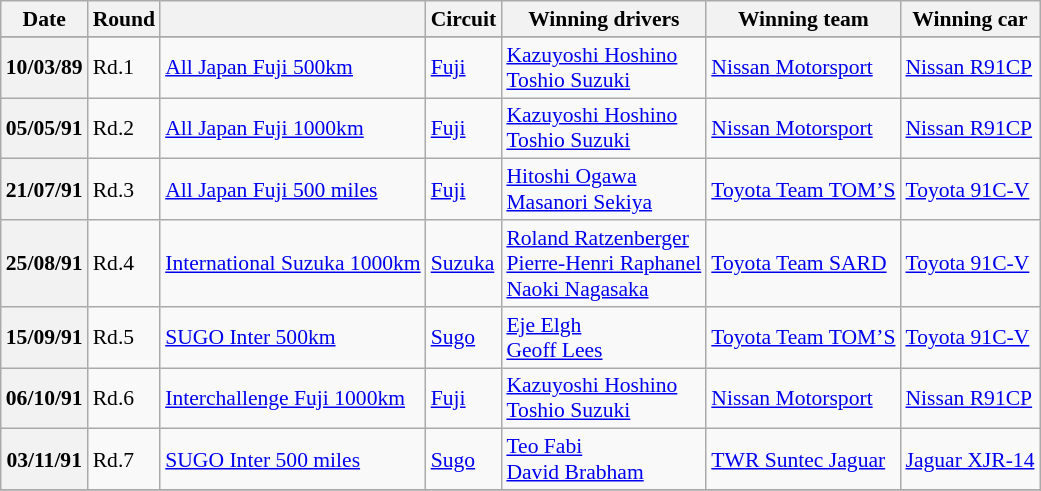<table class="wikitable" style="font-size: 90%;">
<tr>
<th>Date</th>
<th>Round</th>
<th></th>
<th>Circuit</th>
<th>Winning drivers</th>
<th>Winning team</th>
<th>Winning car</th>
</tr>
<tr>
</tr>
<tr>
<th>10/03/89</th>
<td>Rd.1</td>
<td><a href='#'>All Japan Fuji 500km</a></td>
<td><a href='#'>Fuji</a></td>
<td> <a href='#'>Kazuyoshi Hoshino</a><br> <a href='#'>Toshio Suzuki</a></td>
<td> <a href='#'>Nissan Motorsport</a></td>
<td><a href='#'>Nissan R91CP</a></td>
</tr>
<tr>
<th>05/05/91</th>
<td>Rd.2</td>
<td><a href='#'>All Japan Fuji 1000km</a></td>
<td><a href='#'>Fuji</a></td>
<td> <a href='#'>Kazuyoshi Hoshino</a><br> <a href='#'>Toshio Suzuki</a></td>
<td> <a href='#'>Nissan Motorsport</a></td>
<td><a href='#'>Nissan R91CP</a></td>
</tr>
<tr>
<th>21/07/91</th>
<td>Rd.3</td>
<td><a href='#'>All Japan Fuji 500 miles</a></td>
<td><a href='#'>Fuji</a></td>
<td> <a href='#'>Hitoshi Ogawa</a><br> <a href='#'>Masanori Sekiya</a></td>
<td> <a href='#'>Toyota Team TOM’S</a></td>
<td><a href='#'>Toyota 91C-V</a></td>
</tr>
<tr>
<th>25/08/91</th>
<td>Rd.4</td>
<td><a href='#'>International Suzuka 1000km</a></td>
<td><a href='#'>Suzuka</a></td>
<td> <a href='#'>Roland Ratzenberger</a><br> <a href='#'>Pierre-Henri Raphanel</a><br> <a href='#'>Naoki Nagasaka</a></td>
<td> <a href='#'>Toyota Team SARD</a></td>
<td><a href='#'>Toyota 91C-V</a></td>
</tr>
<tr>
<th>15/09/91</th>
<td>Rd.5</td>
<td><a href='#'>SUGO Inter 500km</a></td>
<td><a href='#'>Sugo</a></td>
<td> <a href='#'>Eje Elgh</a><br> <a href='#'>Geoff Lees</a></td>
<td> <a href='#'>Toyota Team TOM’S</a></td>
<td><a href='#'>Toyota 91C-V</a></td>
</tr>
<tr>
<th>06/10/91</th>
<td>Rd.6</td>
<td><a href='#'>Interchallenge Fuji 1000km</a></td>
<td><a href='#'>Fuji</a></td>
<td> <a href='#'>Kazuyoshi Hoshino</a><br> <a href='#'>Toshio Suzuki</a></td>
<td> <a href='#'>Nissan Motorsport</a></td>
<td><a href='#'>Nissan R91CP</a></td>
</tr>
<tr>
<th>03/11/91</th>
<td>Rd.7</td>
<td><a href='#'>SUGO Inter 500 miles</a></td>
<td><a href='#'>Sugo</a></td>
<td> <a href='#'>Teo Fabi</a><br> <a href='#'>David Brabham</a></td>
<td> <a href='#'>TWR Suntec Jaguar</a></td>
<td><a href='#'>Jaguar XJR-14</a></td>
</tr>
<tr>
</tr>
</table>
